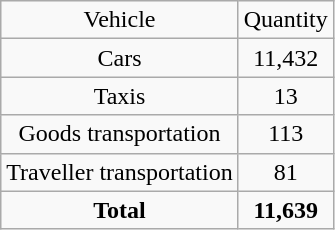<table class="wikitable" style="text-align:center; margin: auto 16px 16px auto; float:left;">
<tr>
<td>Vehicle</td>
<td>Quantity</td>
</tr>
<tr>
<td>Cars</td>
<td>11,432</td>
</tr>
<tr>
<td>Taxis</td>
<td>13</td>
</tr>
<tr>
<td>Goods transportation</td>
<td>113</td>
</tr>
<tr>
<td>Traveller transportation</td>
<td>81</td>
</tr>
<tr>
<td><strong>Total</strong></td>
<td><strong>11,639</strong></td>
</tr>
</table>
